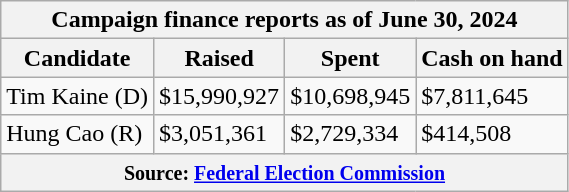<table class="wikitable sortable">
<tr>
<th colspan=4>Campaign finance reports as of June 30, 2024</th>
</tr>
<tr style="text-align:center;">
<th>Candidate</th>
<th>Raised</th>
<th>Spent</th>
<th>Cash on hand</th>
</tr>
<tr>
<td>Tim Kaine (D)</td>
<td>$15,990,927</td>
<td>$10,698,945</td>
<td>$7,811,645</td>
</tr>
<tr>
<td>Hung Cao (R)</td>
<td>$3,051,361</td>
<td>$2,729,334</td>
<td>$414,508</td>
</tr>
<tr>
<th colspan="4"><small>Source: <a href='#'>Federal Election Commission</a></small></th>
</tr>
</table>
